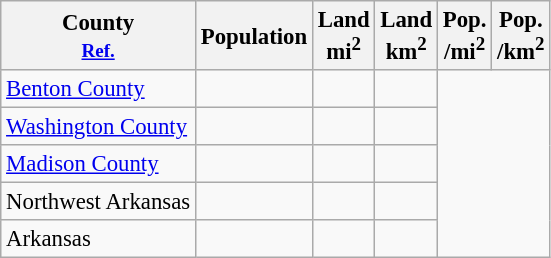<table style="font-size:95%; text-align:right;" class="wikitable sortable">
<tr>
<th>County<br><small><a href='#'>Ref.</a></small></th>
<th>Population</th>
<th>Land<br>mi<sup>2</sup></th>
<th>Land<br>km<sup>2</sup></th>
<th>Pop.<br>/mi<sup>2</sup></th>
<th>Pop.<br>/km<sup>2</sup></th>
</tr>
<tr>
<td align=left><a href='#'>Benton County</a></td>
<td></td>
<td></td>
<td></td>
</tr>
<tr>
<td align=left><a href='#'>Washington County</a></td>
<td></td>
<td></td>
<td></td>
</tr>
<tr>
<td align=left><a href='#'>Madison County</a></td>
<td></td>
<td></td>
<td></td>
</tr>
<tr>
<td align=left>Northwest Arkansas</td>
<td></td>
<td></td>
<td></td>
</tr>
<tr>
<td align=left>Arkansas</td>
<td></td>
<td></td>
<td></td>
</tr>
</table>
